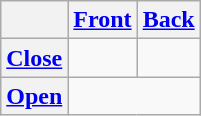<table class="wikitable" style="text-align:center;">
<tr>
<th></th>
<th><a href='#'>Front</a></th>
<th><a href='#'>Back</a></th>
</tr>
<tr>
<th><a href='#'>Close</a></th>
<td></td>
<td></td>
</tr>
<tr>
<th><a href='#'>Open</a></th>
<td colspan=2></td>
</tr>
</table>
